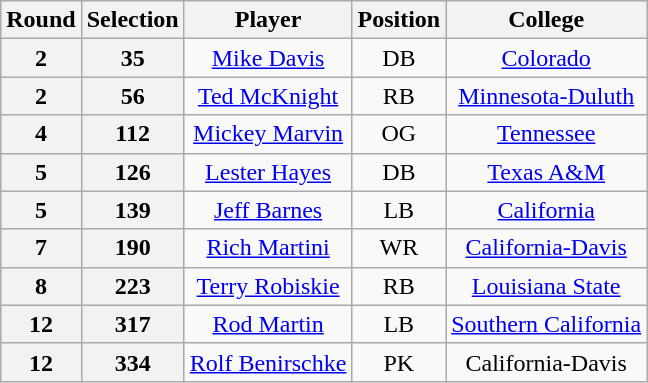<table class="wikitable" style="text-align:center">
<tr>
<th>Round</th>
<th>Selection</th>
<th>Player</th>
<th>Position</th>
<th>College</th>
</tr>
<tr>
<th>2</th>
<th align=center>35</th>
<td><a href='#'>Mike Davis</a></td>
<td align=center>DB</td>
<td><a href='#'>Colorado</a></td>
</tr>
<tr>
<th align=center>2</th>
<th align=center>56</th>
<td><a href='#'>Ted McKnight</a></td>
<td align=center>RB</td>
<td><a href='#'>Minnesota-Duluth</a></td>
</tr>
<tr>
<th align=center>4</th>
<th align=center>112</th>
<td><a href='#'>Mickey Marvin</a></td>
<td align=center>OG</td>
<td><a href='#'>Tennessee</a></td>
</tr>
<tr>
<th align=center>5</th>
<th align=center>126</th>
<td><a href='#'>Lester Hayes</a></td>
<td align=center>DB</td>
<td><a href='#'>Texas A&M</a></td>
</tr>
<tr>
<th align=center>5</th>
<th align=center>139</th>
<td><a href='#'>Jeff Barnes</a></td>
<td align=center>LB</td>
<td><a href='#'>California</a></td>
</tr>
<tr>
<th align=center>7</th>
<th align=center>190</th>
<td><a href='#'>Rich Martini</a></td>
<td align=center>WR</td>
<td><a href='#'>California-Davis</a></td>
</tr>
<tr>
<th align=center>8</th>
<th align=center>223</th>
<td><a href='#'>Terry Robiskie</a></td>
<td align=center>RB</td>
<td><a href='#'>Louisiana State</a></td>
</tr>
<tr>
<th align=center>12</th>
<th align=center>317</th>
<td><a href='#'>Rod Martin</a></td>
<td align=center>LB</td>
<td><a href='#'>Southern California</a></td>
</tr>
<tr>
<th align=center>12</th>
<th align=center>334</th>
<td><a href='#'>Rolf Benirschke</a></td>
<td align=center>PK</td>
<td>California-Davis</td>
</tr>
</table>
